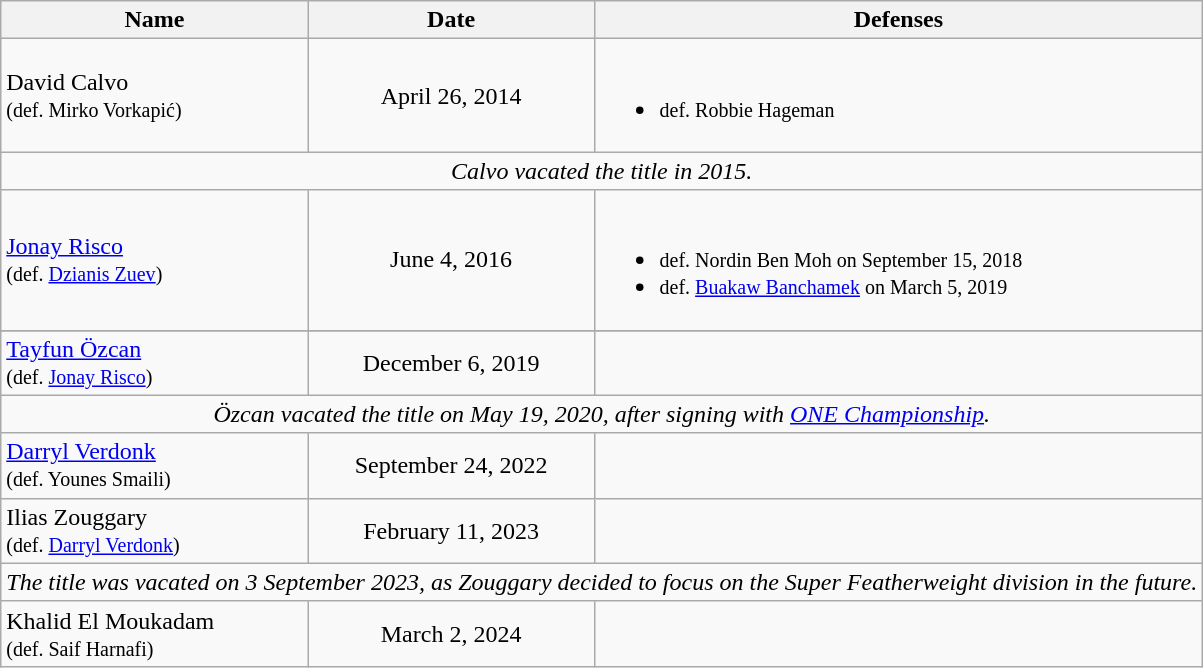<table class="wikitable">
<tr>
<th>Name</th>
<th>Date</th>
<th>Defenses</th>
</tr>
<tr>
<td align=left> David Calvo <br><small>(def. Mirko Vorkapić)</small></td>
<td align=center>April 26, 2014</td>
<td><br><ul><li><small>def. Robbie Hageman  </small></li></ul></td>
</tr>
<tr>
<td colspan=3 align=center><em>Calvo vacated the title in 2015.</em></td>
</tr>
<tr>
<td align=left> <a href='#'>Jonay Risco</a> <br><small>(def. <a href='#'>Dzianis Zuev</a>)</small></td>
<td align=center>June 4, 2016</td>
<td><br><ul><li><small>def. Nordin Ben Moh on September 15, 2018 </small></li><li><small>def. <a href='#'>Buakaw Banchamek</a> on  March 5, 2019 </small></li></ul></td>
</tr>
<tr>
</tr>
<tr>
<td align=left> <a href='#'>Tayfun Özcan</a> <br><small>(def. <a href='#'>Jonay Risco</a>)</small></td>
<td align=center>December 6, 2019</td>
<td></td>
</tr>
<tr>
<td colspan=3 align=center><em>Özcan vacated the title on May 19, 2020, after signing with <a href='#'>ONE Championship</a>.</em></td>
</tr>
<tr>
<td align=left> <a href='#'>Darryl Verdonk</a> <br><small>(def. Younes Smaili)</small></td>
<td align=center>September 24, 2022</td>
<td></td>
</tr>
<tr>
<td align=left> Ilias Zouggary <br><small>(def. <a href='#'>Darryl Verdonk</a>)</small></td>
<td align=center>February 11, 2023</td>
<td></td>
</tr>
<tr>
<td colspan=3 align=center><em>The title was vacated on 3 September 2023, as Zouggary decided to focus on the Super Featherweight division in the future.</em></td>
</tr>
<tr>
<td align=left> Khalid El Moukadam<br><small>(def. Saif Harnafi)</small></td>
<td align=center>March 2, 2024</td>
<td></td>
</tr>
</table>
